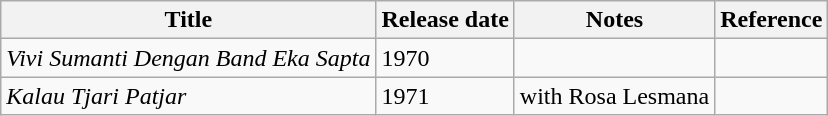<table class="wikitable">
<tr>
<th>Title</th>
<th>Release date</th>
<th>Notes</th>
<th>Reference</th>
</tr>
<tr>
<td><em>Vivi Sumanti Dengan Band Eka Sapta</em></td>
<td>1970</td>
<td></td>
<td></td>
</tr>
<tr>
<td><em>Kalau Tjari Patjar</em></td>
<td>1971</td>
<td>with Rosa Lesmana</td>
<td></td>
</tr>
</table>
